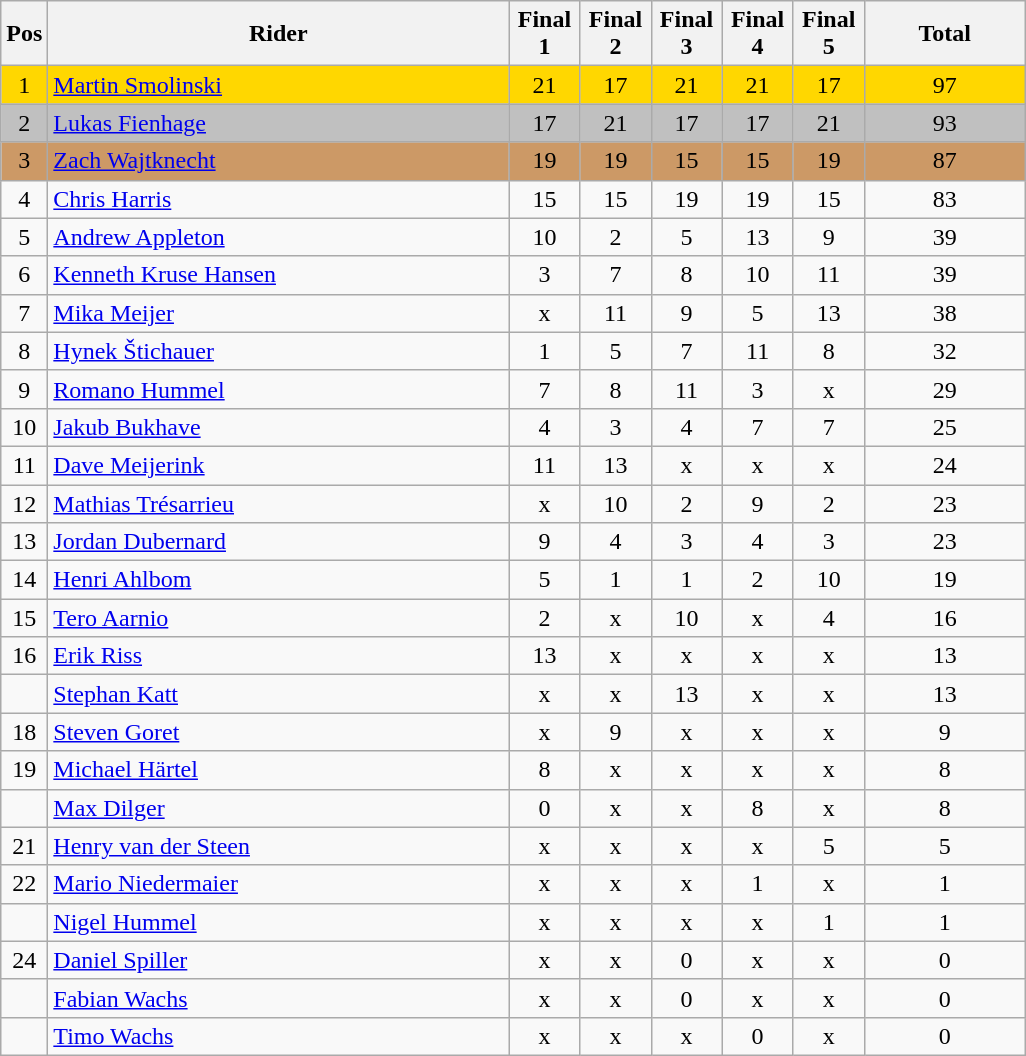<table class="wikitable" style="font-size: 100%">
<tr>
<th width=20>Pos</th>
<th width=300>Rider</th>
<th width=40>Final 1</th>
<th width=40>Final 2</th>
<th width=40>Final 3</th>
<th width=40>Final 4</th>
<th width=40>Final 5</th>
<th width=100>Total</th>
</tr>
<tr align=center style="background-color: gold;">
<td>1</td>
<td align="left"> <a href='#'>Martin Smolinski</a></td>
<td>21</td>
<td>17</td>
<td>21</td>
<td>21</td>
<td>17</td>
<td>97</td>
</tr>
<tr align=center style="background-color: silver;">
<td>2</td>
<td align="left"> <a href='#'>Lukas Fienhage</a></td>
<td>17</td>
<td>21</td>
<td>17</td>
<td>17</td>
<td>21</td>
<td>93</td>
</tr>
<tr align=center style="background-color: #cc9966;">
<td>3</td>
<td align="left"> <a href='#'>Zach Wajtknecht</a></td>
<td>19</td>
<td>19</td>
<td>15</td>
<td>15</td>
<td>19</td>
<td>87</td>
</tr>
<tr align=center>
<td>4</td>
<td align="left"> <a href='#'>Chris Harris</a></td>
<td>15</td>
<td>15</td>
<td>19</td>
<td>19</td>
<td>15</td>
<td>83</td>
</tr>
<tr align="center">
<td>5</td>
<td align="left"> <a href='#'>Andrew Appleton</a></td>
<td>10</td>
<td>2</td>
<td>5</td>
<td>13</td>
<td>9</td>
<td>39</td>
</tr>
<tr align="center">
<td>6</td>
<td align="left"> <a href='#'>Kenneth Kruse Hansen</a></td>
<td>3</td>
<td>7</td>
<td>8</td>
<td>10</td>
<td>11</td>
<td>39</td>
</tr>
<tr align="center">
<td>7</td>
<td align="left"> <a href='#'>Mika Meijer</a></td>
<td>x</td>
<td>11</td>
<td>9</td>
<td>5</td>
<td>13</td>
<td>38</td>
</tr>
<tr align="center">
<td>8</td>
<td align="left"> <a href='#'>Hynek Štichauer</a></td>
<td>1</td>
<td>5</td>
<td>7</td>
<td>11</td>
<td>8</td>
<td>32</td>
</tr>
<tr align="center">
<td>9</td>
<td align="left"> <a href='#'>Romano Hummel</a></td>
<td>7</td>
<td>8</td>
<td>11</td>
<td>3</td>
<td>x</td>
<td>29</td>
</tr>
<tr align="center">
<td>10</td>
<td align="left"> <a href='#'>Jakub Bukhave</a></td>
<td>4</td>
<td>3</td>
<td>4</td>
<td>7</td>
<td>7</td>
<td>25</td>
</tr>
<tr align="center">
<td>11</td>
<td align="left"> <a href='#'>Dave Meijerink</a></td>
<td>11</td>
<td>13</td>
<td>x</td>
<td>x</td>
<td>x</td>
<td>24</td>
</tr>
<tr align="center">
<td>12</td>
<td align="left"> <a href='#'>Mathias Trésarrieu</a></td>
<td>x</td>
<td>10</td>
<td>2</td>
<td>9</td>
<td>2</td>
<td>23</td>
</tr>
<tr align="center">
<td>13</td>
<td align="left"> <a href='#'>Jordan Dubernard</a></td>
<td>9</td>
<td>4</td>
<td>3</td>
<td>4</td>
<td>3</td>
<td>23</td>
</tr>
<tr align="center">
<td>14</td>
<td align="left"> <a href='#'>Henri Ahlbom</a></td>
<td>5</td>
<td>1</td>
<td>1</td>
<td>2</td>
<td>10</td>
<td>19</td>
</tr>
<tr align="center">
<td>15</td>
<td align="left"> <a href='#'>Tero Aarnio</a></td>
<td>2</td>
<td>x</td>
<td>10</td>
<td>x</td>
<td>4</td>
<td>16</td>
</tr>
<tr align="center">
<td>16</td>
<td align="left"> <a href='#'>Erik Riss</a></td>
<td>13</td>
<td>x</td>
<td>x</td>
<td>x</td>
<td>x</td>
<td>13</td>
</tr>
<tr align="center">
<td></td>
<td align="left"> <a href='#'>Stephan Katt</a></td>
<td>x</td>
<td>x</td>
<td>13</td>
<td>x</td>
<td>x</td>
<td>13</td>
</tr>
<tr align="center">
<td>18</td>
<td align="left"> <a href='#'>Steven Goret</a></td>
<td>x</td>
<td>9</td>
<td>x</td>
<td>x</td>
<td>x</td>
<td>9</td>
</tr>
<tr align="center">
<td>19</td>
<td align="left"> <a href='#'>Michael Härtel</a></td>
<td>8</td>
<td>x</td>
<td>x</td>
<td>x</td>
<td>x</td>
<td>8</td>
</tr>
<tr align="center">
<td></td>
<td align="left"> <a href='#'>Max Dilger</a></td>
<td>0</td>
<td>x</td>
<td>x</td>
<td>8</td>
<td>x</td>
<td>8</td>
</tr>
<tr align="center">
<td>21</td>
<td align="left"> <a href='#'>Henry van der Steen</a></td>
<td>x</td>
<td>x</td>
<td>x</td>
<td>x</td>
<td>5</td>
<td>5</td>
</tr>
<tr align="center">
<td>22</td>
<td align="left"> <a href='#'>Mario Niedermaier</a></td>
<td>x</td>
<td>x</td>
<td>x</td>
<td>1</td>
<td>x</td>
<td>1</td>
</tr>
<tr align="center">
<td></td>
<td align="left"> <a href='#'>Nigel Hummel</a></td>
<td>x</td>
<td>x</td>
<td>x</td>
<td>x</td>
<td>1</td>
<td>1</td>
</tr>
<tr align="center">
<td>24</td>
<td align="left"> <a href='#'>Daniel Spiller</a></td>
<td>x</td>
<td>x</td>
<td>0</td>
<td>x</td>
<td>x</td>
<td>0</td>
</tr>
<tr align="center">
<td></td>
<td align="left"> <a href='#'>Fabian Wachs</a></td>
<td>x</td>
<td>x</td>
<td>0</td>
<td>x</td>
<td>x</td>
<td>0</td>
</tr>
<tr align="center">
<td></td>
<td align="left"> <a href='#'>Timo Wachs</a></td>
<td>x</td>
<td>x</td>
<td>x</td>
<td>0</td>
<td>x</td>
<td>0</td>
</tr>
</table>
